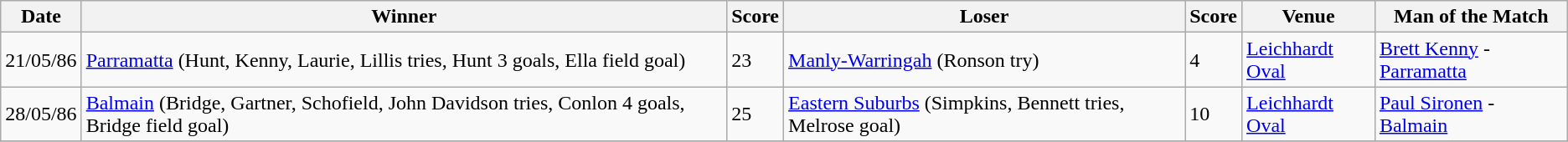<table class="wikitable">
<tr>
<th>Date</th>
<th>Winner</th>
<th>Score</th>
<th>Loser</th>
<th>Score</th>
<th>Venue</th>
<th>Man of the Match</th>
</tr>
<tr>
<td>21/05/86</td>
<td> <a href='#'>Parramatta</a> (Hunt, Kenny, Laurie, Lillis tries, Hunt 3 goals, Ella field goal)</td>
<td>23</td>
<td> <a href='#'>Manly-Warringah</a> (Ronson try)</td>
<td>4</td>
<td><a href='#'>Leichhardt Oval</a></td>
<td><a href='#'>Brett Kenny</a> - <a href='#'>Parramatta</a></td>
</tr>
<tr>
<td>28/05/86</td>
<td> <a href='#'>Balmain</a> (Bridge, Gartner, Schofield, John Davidson tries, Conlon 4 goals, Bridge field goal)</td>
<td>25</td>
<td> <a href='#'>Eastern Suburbs</a> (Simpkins, Bennett tries, Melrose goal)</td>
<td>10</td>
<td><a href='#'>Leichhardt Oval</a></td>
<td><a href='#'>Paul Sironen</a> - <a href='#'>Balmain</a></td>
</tr>
<tr>
</tr>
</table>
